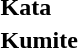<table>
<tr>
<td><strong>Kata</strong></td>
<td></td>
<td></td>
<td></td>
</tr>
<tr>
<td><strong>Kumite</strong></td>
<td></td>
<td></td>
<td> <br> </td>
</tr>
</table>
